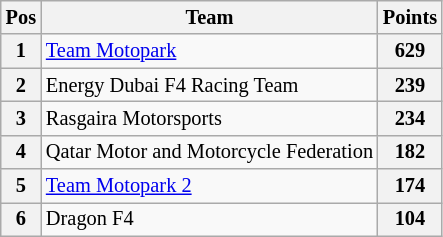<table class="wikitable" style="font-size: 85%">
<tr>
<th>Pos</th>
<th>Team</th>
<th>Points</th>
</tr>
<tr>
<th>1</th>
<td> <a href='#'>Team Motopark</a></td>
<th>629</th>
</tr>
<tr>
<th>2</th>
<td> Energy Dubai F4 Racing Team</td>
<th>239</th>
</tr>
<tr>
<th>3</th>
<td> Rasgaira Motorsports</td>
<th>234</th>
</tr>
<tr>
<th>4</th>
<td> Qatar Motor and Motorcycle Federation</td>
<th>182</th>
</tr>
<tr>
<th>5</th>
<td> <a href='#'>Team Motopark 2</a></td>
<th>174</th>
</tr>
<tr>
<th>6</th>
<td> Dragon F4</td>
<th>104</th>
</tr>
</table>
